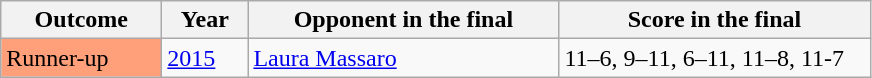<table class="sortable wikitable">
<tr>
<th width="100">Outcome</th>
<th width="50">Year</th>
<th width="200">Opponent in the final</th>
<th width="200">Score in the final</th>
</tr>
<tr>
<td bgcolor="ffa07a">Runner-up</td>
<td><a href='#'>2015</a></td>
<td> <a href='#'>Laura Massaro</a></td>
<td>11–6, 9–11, 6–11, 11–8, 11-7</td>
</tr>
</table>
